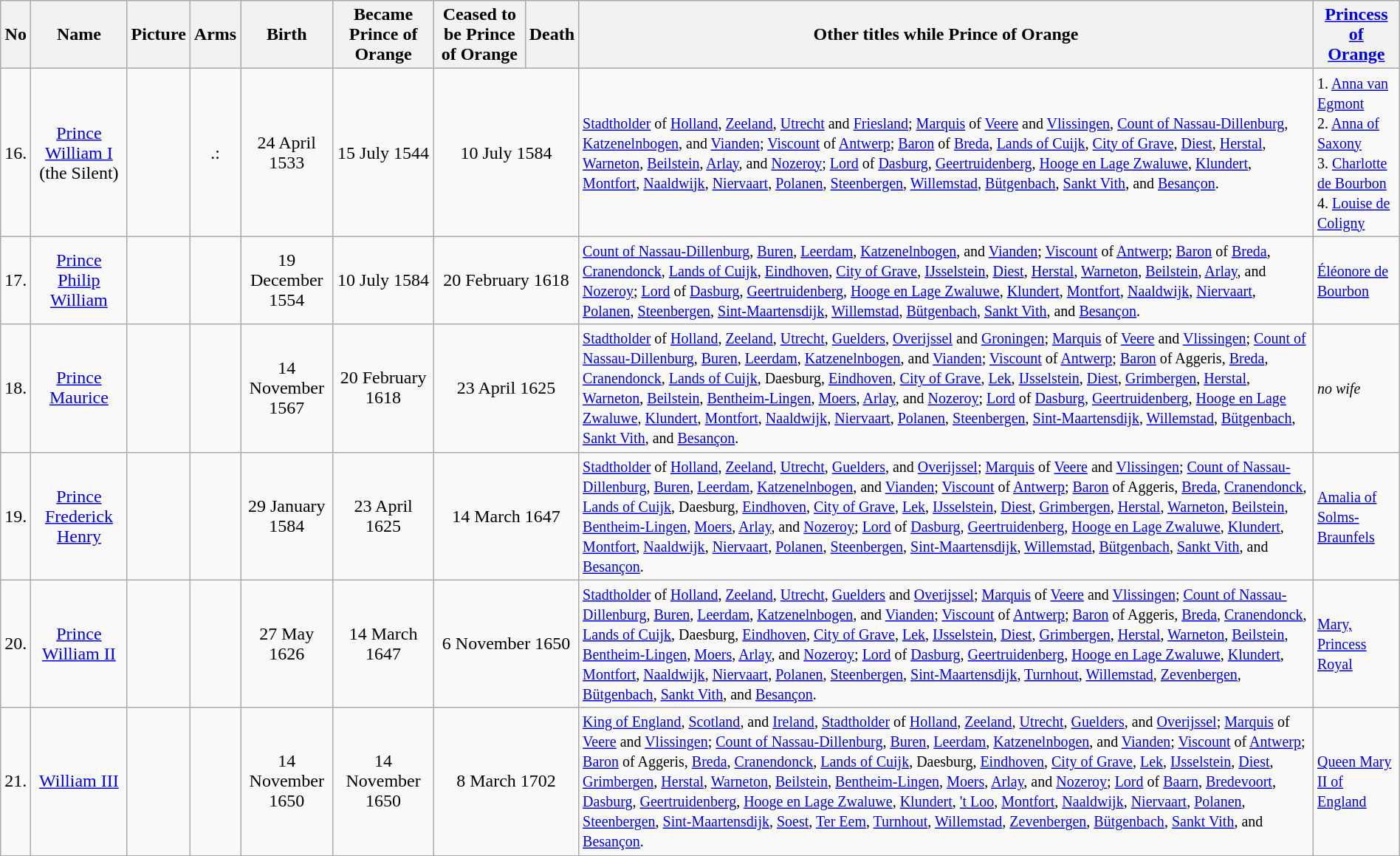<table width=100% class="wikitable">
<tr>
<th>No</th>
<th>Name</th>
<th>Picture</th>
<th>Arms</th>
<th>Birth</th>
<th>Became Prince of Orange</th>
<th>Ceased to be Prince of Orange</th>
<th>Death</th>
<th>Other titles while Prince of Orange</th>
<th><a href='#'>Princess<br>of<br>Orange</a></th>
</tr>
<tr>
<td align="center">16.</td>
<td align="center"><a href='#'>Prince William I</a> (the Silent)</td>
<td align="center"></td>
<td align="center">.:</td>
<td align="center">24 April 1533</td>
<td align="center">15 July 1544</td>
<td align="center" colspan="2">10 July 1584</td>
<td align="left"><small><a href='#'>Stadtholder</a> of <a href='#'>Holland</a>, <a href='#'>Zeeland</a>, <a href='#'>Utrecht</a> and <a href='#'>Friesland</a>; <a href='#'>Marquis</a> of <a href='#'>Veere</a> and <a href='#'>Vlissingen</a>, <a href='#'>Count of Nassau-Dillenburg</a>, <a href='#'>Katzenelnbogen</a>, and <a href='#'>Vianden</a>; <a href='#'>Viscount</a> of <a href='#'>Antwerp</a>; <a href='#'>Baron</a> of <a href='#'>Breda</a>, <a href='#'>Lands of Cuijk</a>, <a href='#'>City of Grave</a>, <a href='#'>Diest</a>, <a href='#'>Herstal</a>, <a href='#'>Warneton</a>, <a href='#'>Beilstein</a>, <a href='#'>Arlay</a>, and <a href='#'>Nozeroy</a>; <a href='#'>Lord</a> of <a href='#'>Dasburg</a>, <a href='#'>Geertruidenberg</a>, <a href='#'>Hooge en Lage Zwaluwe</a>, <a href='#'>Klundert</a>, <a href='#'>Montfort</a>, <a href='#'>Naaldwijk</a>, <a href='#'>Niervaart</a>, <a href='#'>Polanen</a>, <a href='#'>Steenbergen</a>, <a href='#'>Willemstad</a>, <a href='#'>Bütgenbach</a>, <a href='#'>Sankt Vith</a>, and <a href='#'>Besançon</a>.</small></td>
<td><small>1. <a href='#'>Anna van Egmont</a></small><br><small>2. <a href='#'>Anna of Saxony</a></small><br><small>3. <a href='#'>Charlotte de Bourbon</a></small><br><small>4. <a href='#'>Louise de Coligny</a></small></td>
</tr>
<tr>
<td align="center">17.</td>
<td align="center"><a href='#'>Prince Philip William</a></td>
<td align="center"></td>
<td align="center"></td>
<td align="center">19 December 1554</td>
<td align="center">10 July 1584</td>
<td align="center" colspan="2">20 February 1618</td>
<td align="left"><small><a href='#'>Count of Nassau-Dillenburg</a>, <a href='#'>Buren</a>, <a href='#'>Leerdam</a>, <a href='#'>Katzenelnbogen</a>, and <a href='#'>Vianden</a>; <a href='#'>Viscount</a> of <a href='#'>Antwerp</a>; <a href='#'>Baron</a> of <a href='#'>Breda</a>, <a href='#'>Cranendonck</a>, <a href='#'>Lands of Cuijk</a>, <a href='#'>Eindhoven</a>, <a href='#'>City of Grave</a>, <a href='#'>IJsselstein</a>, <a href='#'>Diest</a>, <a href='#'>Herstal</a>, <a href='#'>Warneton</a>, <a href='#'>Beilstein</a>, <a href='#'>Arlay</a>, and <a href='#'>Nozeroy</a>; <a href='#'>Lord</a> of <a href='#'>Dasburg</a>, <a href='#'>Geertruidenberg</a>, <a href='#'>Hooge en Lage Zwaluwe</a>, <a href='#'>Klundert</a>, <a href='#'>Montfort</a>, <a href='#'>Naaldwijk</a>, <a href='#'>Niervaart</a>, <a href='#'>Polanen</a>, <a href='#'>Steenbergen</a>, <a href='#'>Sint-Maartensdijk</a>, <a href='#'>Willemstad</a>, <a href='#'>Bütgenbach</a>, <a href='#'>Sankt Vith</a>, and <a href='#'>Besançon</a>.</small></td>
<td><small><a href='#'>Éléonore de Bourbon</a></small></td>
</tr>
<tr>
<td align="center">18.</td>
<td align="center"><a href='#'>Prince Maurice</a></td>
<td align="center"></td>
<td align="center"></td>
<td align="center">14 November 1567</td>
<td align="center">20 February 1618</td>
<td align="center" colspan="2">23 April 1625</td>
<td align="left"><small><a href='#'>Stadtholder</a> of <a href='#'>Holland</a>, <a href='#'>Zeeland</a>, <a href='#'>Utrecht</a>, <a href='#'>Guelders</a>, <a href='#'>Overijssel</a> and <a href='#'>Groningen</a>; <a href='#'>Marquis</a> of <a href='#'>Veere</a> and <a href='#'>Vlissingen</a>; <a href='#'>Count of Nassau-Dillenburg</a>, <a href='#'>Buren</a>, <a href='#'>Leerdam</a>, <a href='#'>Katzenelnbogen</a>, and <a href='#'>Vianden</a>; <a href='#'>Viscount</a> of <a href='#'>Antwerp</a>; <a href='#'>Baron</a> of Aggeris, <a href='#'>Breda</a>, <a href='#'>Cranendonck</a>, <a href='#'>Lands of Cuijk</a>, Daesburg, <a href='#'>Eindhoven</a>, <a href='#'>City of Grave</a>, <a href='#'>Lek</a>, <a href='#'>IJsselstein</a>, <a href='#'>Diest</a>, <a href='#'>Grimbergen</a>, <a href='#'>Herstal</a>, <a href='#'>Warneton</a>, <a href='#'>Beilstein</a>, <a href='#'>Bentheim-Lingen</a>, <a href='#'>Moers</a>, <a href='#'>Arlay</a>, and <a href='#'>Nozeroy</a>; <a href='#'>Lord</a> of <a href='#'>Dasburg</a>, <a href='#'>Geertruidenberg</a>, <a href='#'>Hooge en Lage Zwaluwe</a>, <a href='#'>Klundert</a>, <a href='#'>Montfort</a>, <a href='#'>Naaldwijk</a>, <a href='#'>Niervaart</a>, <a href='#'>Polanen</a>, <a href='#'>Steenbergen</a>, <a href='#'>Sint-Maartensdijk</a>, <a href='#'>Willemstad</a>, <a href='#'>Bütgenbach</a>, <a href='#'>Sankt Vith</a>, and <a href='#'>Besançon</a>.</small></td>
<td><small><em>no wife</em></small></td>
</tr>
<tr>
<td align="center">19.</td>
<td align="center"><a href='#'>Prince Frederick Henry</a></td>
<td align="center"></td>
<td align="center"></td>
<td align="center">29 January 1584</td>
<td align="center">23 April 1625</td>
<td align="center" colspan="2">14 March 1647</td>
<td align="left"><small><a href='#'>Stadtholder</a> of <a href='#'>Holland</a>, <a href='#'>Zeeland</a>, <a href='#'>Utrecht</a>, <a href='#'>Guelders</a>, and <a href='#'>Overijssel</a>; <a href='#'>Marquis</a> of <a href='#'>Veere</a> and <a href='#'>Vlissingen</a>; <a href='#'>Count of Nassau-Dillenburg</a>, <a href='#'>Buren</a>, <a href='#'>Leerdam</a>, <a href='#'>Katzenelnbogen</a>, and <a href='#'>Vianden</a>; <a href='#'>Viscount</a> of <a href='#'>Antwerp</a>; <a href='#'>Baron</a> of Aggeris, <a href='#'>Breda</a>, <a href='#'>Cranendonck</a>, <a href='#'>Lands of Cuijk</a>, Daesburg, <a href='#'>Eindhoven</a>, <a href='#'>City of Grave</a>, <a href='#'>Lek</a>, <a href='#'>IJsselstein</a>, <a href='#'>Diest</a>, <a href='#'>Grimbergen</a>, <a href='#'>Herstal</a>, <a href='#'>Warneton</a>, <a href='#'>Beilstein</a>, <a href='#'>Bentheim-Lingen</a>, <a href='#'>Moers</a>, <a href='#'>Arlay</a>, and <a href='#'>Nozeroy</a>; <a href='#'>Lord</a> of <a href='#'>Dasburg</a>, <a href='#'>Geertruidenberg</a>, <a href='#'>Hooge en Lage Zwaluwe</a>, <a href='#'>Klundert</a>, <a href='#'>Montfort</a>, <a href='#'>Naaldwijk</a>, <a href='#'>Niervaart</a>, <a href='#'>Polanen</a>, <a href='#'>Steenbergen</a>, <a href='#'>Sint-Maartensdijk</a>, <a href='#'>Willemstad</a>, <a href='#'>Bütgenbach</a>, <a href='#'>Sankt Vith</a>, and <a href='#'>Besançon</a>.</small></td>
<td><small><a href='#'>Amalia of Solms-Braunfels</a></small></td>
</tr>
<tr>
<td align="center">20.</td>
<td align="center"><a href='#'>Prince William II</a></td>
<td align="center"></td>
<td align="center"></td>
<td align="center">27 May 1626</td>
<td align="center">14 March 1647</td>
<td align="center" colspan="2">6 November 1650</td>
<td align="left"><small><a href='#'>Stadtholder</a> of <a href='#'>Holland</a>, <a href='#'>Zeeland</a>, <a href='#'>Utrecht</a>, <a href='#'>Guelders</a> and <a href='#'>Overijssel</a>; <a href='#'>Marquis</a> of <a href='#'>Veere</a> and <a href='#'>Vlissingen</a>; <a href='#'>Count of Nassau-Dillenburg</a>, <a href='#'>Buren</a>, <a href='#'>Leerdam</a>, <a href='#'>Katzenelnbogen</a>, and <a href='#'>Vianden</a>; <a href='#'>Viscount</a> of <a href='#'>Antwerp</a>; <a href='#'>Baron</a> of Aggeris, <a href='#'>Breda</a>, <a href='#'>Cranendonck</a>, <a href='#'>Lands of Cuijk</a>, Daesburg, <a href='#'>Eindhoven</a>, <a href='#'>City of Grave</a>, <a href='#'>Lek</a>, <a href='#'>IJsselstein</a>, <a href='#'>Diest</a>, <a href='#'>Grimbergen</a>, <a href='#'>Herstal</a>, <a href='#'>Warneton</a>, <a href='#'>Beilstein</a>, <a href='#'>Bentheim-Lingen</a>, <a href='#'>Moers</a>, <a href='#'>Arlay</a>, and <a href='#'>Nozeroy</a>; <a href='#'>Lord</a> of <a href='#'>Dasburg</a>, <a href='#'>Geertruidenberg</a>, <a href='#'>Hooge en Lage Zwaluwe</a>, <a href='#'>Klundert</a>, <a href='#'>Montfort</a>, <a href='#'>Naaldwijk</a>, <a href='#'>Niervaart</a>, <a href='#'>Polanen</a>, <a href='#'>Steenbergen</a>, <a href='#'>Sint-Maartensdijk</a>, <a href='#'>Turnhout</a>, <a href='#'>Willemstad</a>, <a href='#'>Zevenbergen</a>, <a href='#'>Bütgenbach</a>, <a href='#'>Sankt Vith</a>, and <a href='#'>Besançon</a>.</small></td>
<td><small><a href='#'>Mary, Princess Royal</a></small></td>
</tr>
<tr>
<td align="center">21.</td>
<td align="center"><a href='#'>William III</a></td>
<td align="center"></td>
<td align="center"></td>
<td align="center">14 November 1650</td>
<td align="center">14 November 1650</td>
<td align="center" colspan="2">8 March 1702</td>
<td align="left"><small><a href='#'>King of England</a>, <a href='#'>Scotland</a>, and <a href='#'>Ireland</a>, <a href='#'>Stadtholder</a> of <a href='#'>Holland</a>, <a href='#'>Zeeland</a>, <a href='#'>Utrecht</a>, <a href='#'>Guelders</a>, and <a href='#'>Overijssel</a>; <a href='#'>Marquis</a> of <a href='#'>Veere</a> and <a href='#'>Vlissingen</a>; <a href='#'>Count of Nassau-Dillenburg</a>, <a href='#'>Buren</a>, <a href='#'>Leerdam</a>, <a href='#'>Katzenelnbogen</a>, and <a href='#'>Vianden</a>; <a href='#'>Viscount</a> of <a href='#'>Antwerp</a>; <a href='#'>Baron</a> of Aggeris, <a href='#'>Breda</a>, <a href='#'>Cranendonck</a>, <a href='#'>Lands of Cuijk</a>, Daesburg, <a href='#'>Eindhoven</a>, <a href='#'>City of Grave</a>, <a href='#'>Lek</a>, <a href='#'>IJsselstein</a>, <a href='#'>Diest</a>, <a href='#'>Grimbergen</a>, <a href='#'>Herstal</a>, <a href='#'>Warneton</a>, <a href='#'>Beilstein</a>, <a href='#'>Bentheim-Lingen</a>, <a href='#'>Moers</a>, <a href='#'>Arlay</a>, and <a href='#'>Nozeroy</a>; <a href='#'>Lord</a> of <a href='#'>Baarn</a>, <a href='#'>Bredevoort</a>, <a href='#'>Dasburg</a>, <a href='#'>Geertruidenberg</a>, <a href='#'>Hooge en Lage Zwaluwe</a>, <a href='#'>Klundert</a>, <a href='#'>'t Loo</a>, <a href='#'>Montfort</a>, <a href='#'>Naaldwijk</a>, <a href='#'>Niervaart</a>, <a href='#'>Polanen</a>, <a href='#'>Steenbergen</a>, <a href='#'>Sint-Maartensdijk</a>, <a href='#'>Soest</a>, <a href='#'>Ter Eem</a>, <a href='#'>Turnhout</a>, <a href='#'>Willemstad</a>, <a href='#'>Zevenbergen</a>, <a href='#'>Bütgenbach</a>, <a href='#'>Sankt Vith</a>, and <a href='#'>Besançon</a>.</small></td>
<td><small><a href='#'>Queen Mary II of England</a></small></td>
</tr>
<tr>
</tr>
</table>
